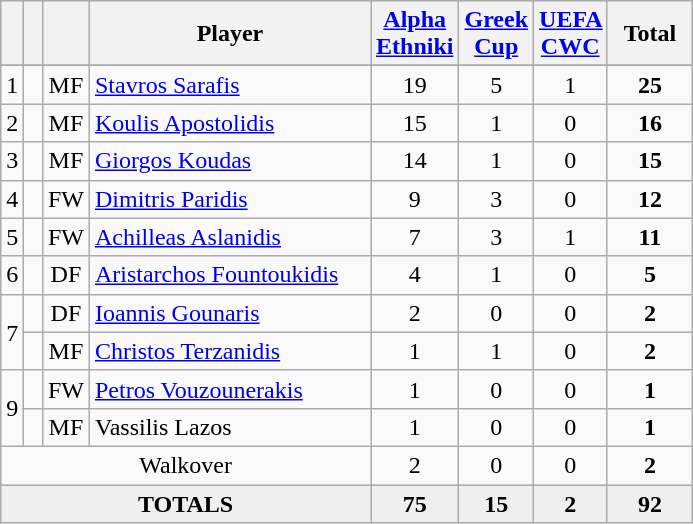<table class="wikitable sortable" style="text-align:center">
<tr>
<th width=5></th>
<th width=5></th>
<th width=5></th>
<th width=180>Player</th>
<th width=30><a href='#'>Alpha Ethniki</a></th>
<th width=30><a href='#'>Greek Cup</a></th>
<th width=30><a href='#'>UEFA CWC</a></th>
<th width=50>Total</th>
</tr>
<tr>
</tr>
<tr>
<td>1</td>
<td></td>
<td>MF</td>
<td align=left> <a href='#'>Stavros Sarafis</a></td>
<td>19</td>
<td>5</td>
<td>1</td>
<td><strong>25</strong></td>
</tr>
<tr>
<td>2</td>
<td></td>
<td>MF</td>
<td align=left> <a href='#'>Koulis Apostolidis</a></td>
<td>15</td>
<td>1</td>
<td>0</td>
<td><strong>16</strong></td>
</tr>
<tr>
<td>3</td>
<td></td>
<td>MF</td>
<td align=left> <a href='#'>Giorgos Koudas</a></td>
<td>14</td>
<td>1</td>
<td>0</td>
<td><strong>15</strong></td>
</tr>
<tr>
<td>4</td>
<td></td>
<td>FW</td>
<td align=left> <a href='#'>Dimitris Paridis</a></td>
<td>9</td>
<td>3</td>
<td>0</td>
<td><strong>12</strong></td>
</tr>
<tr>
<td>5</td>
<td></td>
<td>FW</td>
<td align=left> <a href='#'>Achilleas Aslanidis</a></td>
<td>7</td>
<td>3</td>
<td>1</td>
<td><strong>11</strong></td>
</tr>
<tr>
<td>6</td>
<td></td>
<td>DF</td>
<td align=left> <a href='#'>Aristarchos Fountoukidis</a></td>
<td>4</td>
<td>1</td>
<td>0</td>
<td><strong>5</strong></td>
</tr>
<tr>
<td rowspan=2>7</td>
<td></td>
<td>DF</td>
<td align=left> <a href='#'>Ioannis Gounaris</a></td>
<td>2</td>
<td>0</td>
<td>0</td>
<td><strong>2</strong></td>
</tr>
<tr>
<td></td>
<td>MF</td>
<td align=left> <a href='#'>Christos Terzanidis</a></td>
<td>1</td>
<td>1</td>
<td>0</td>
<td><strong>2</strong></td>
</tr>
<tr>
<td rowspan=2>9</td>
<td></td>
<td>FW</td>
<td align=left> <a href='#'>Petros Vouzounerakis</a></td>
<td>1</td>
<td>0</td>
<td>0</td>
<td><strong>1</strong></td>
</tr>
<tr>
<td></td>
<td>MF</td>
<td align=left> Vassilis Lazos</td>
<td>1</td>
<td>0</td>
<td>0</td>
<td><strong>1</strong></td>
</tr>
<tr>
<td colspan="4">Walkover</td>
<td>2</td>
<td>0</td>
<td>0</td>
<td><strong>2</strong></td>
</tr>
<tr bgcolor="#EFEFEF">
<td colspan=4><strong>TOTALS</strong></td>
<td><strong>75</strong></td>
<td><strong>15</strong></td>
<td><strong>2</strong></td>
<td><strong>92</strong></td>
</tr>
</table>
